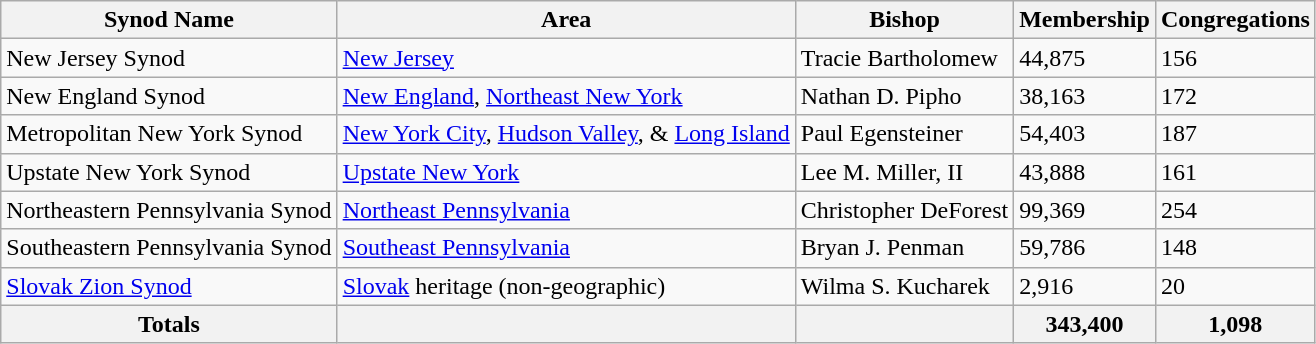<table class="wikitable sortable">
<tr>
<th>Synod Name</th>
<th>Area</th>
<th>Bishop</th>
<th>Membership</th>
<th>Congregations</th>
</tr>
<tr>
<td>New Jersey Synod</td>
<td><a href='#'>New Jersey</a></td>
<td>Tracie Bartholomew</td>
<td>44,875</td>
<td>156</td>
</tr>
<tr>
<td>New England Synod</td>
<td><a href='#'>New England</a>, <a href='#'>Northeast New York</a></td>
<td>Nathan D. Pipho</td>
<td>38,163</td>
<td>172</td>
</tr>
<tr>
<td>Metropolitan New York Synod</td>
<td><a href='#'>New York City</a>, <a href='#'>Hudson Valley</a>, & <a href='#'>Long Island</a></td>
<td>Paul Egensteiner</td>
<td>54,403</td>
<td>187</td>
</tr>
<tr>
<td>Upstate New York Synod</td>
<td><a href='#'>Upstate New York</a></td>
<td>Lee M. Miller, II</td>
<td>43,888</td>
<td>161</td>
</tr>
<tr>
<td>Northeastern Pennsylvania Synod</td>
<td><a href='#'>Northeast Pennsylvania</a></td>
<td>Christopher DeForest</td>
<td>99,369</td>
<td>254</td>
</tr>
<tr>
<td>Southeastern Pennsylvania Synod</td>
<td><a href='#'>Southeast Pennsylvania</a></td>
<td>Bryan J. Penman</td>
<td>59,786</td>
<td>148</td>
</tr>
<tr>
<td><a href='#'>Slovak Zion Synod</a></td>
<td><a href='#'>Slovak</a> heritage (non-geographic)</td>
<td>Wilma S. Kucharek</td>
<td>2,916</td>
<td>20</td>
</tr>
<tr>
<th>Totals</th>
<th></th>
<th></th>
<th>343,400</th>
<th>1,098</th>
</tr>
</table>
